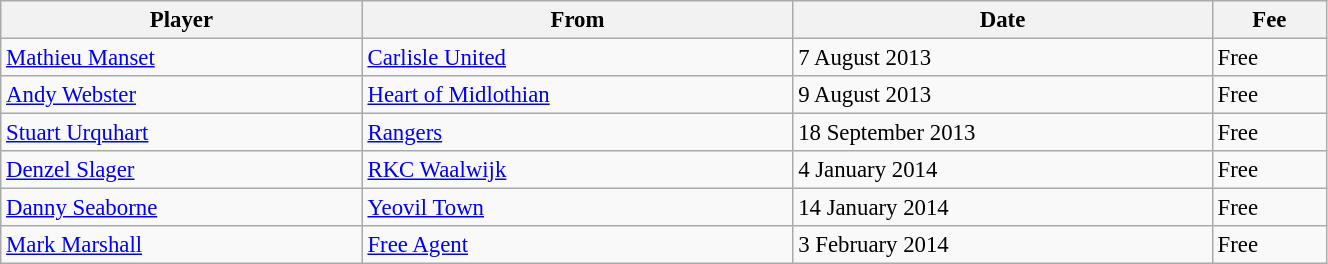<table class="wikitable sortable" style="text-align:center; font-size:95%; width:70%; text-align:left">
<tr>
<th>Player</th>
<th>From</th>
<th>Date</th>
<th>Fee</th>
</tr>
<tr>
<td> <a href='#'>Mathieu Manset</a></td>
<td> <a href='#'>Carlisle United</a></td>
<td>7 August 2013</td>
<td>Free</td>
</tr>
<tr>
<td> <a href='#'>Andy Webster</a></td>
<td> <a href='#'>Heart of Midlothian</a></td>
<td>9 August 2013</td>
<td>Free</td>
</tr>
<tr>
<td> <a href='#'>Stuart Urquhart</a></td>
<td> <a href='#'>Rangers</a></td>
<td>18 September 2013</td>
<td>Free</td>
</tr>
<tr>
<td> <a href='#'>Denzel Slager</a></td>
<td> <a href='#'>RKC Waalwijk</a></td>
<td>4 January 2014</td>
<td>Free</td>
</tr>
<tr>
<td> <a href='#'>Danny Seaborne</a></td>
<td> <a href='#'>Yeovil Town</a></td>
<td>14 January 2014</td>
<td>Free</td>
</tr>
<tr>
<td> <a href='#'>Mark Marshall</a></td>
<td> <a href='#'>Free Agent</a></td>
<td>3 February 2014</td>
<td>Free</td>
</tr>
</table>
